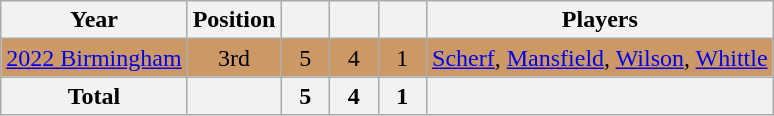<table class="wikitable" style="text-align: center;">
<tr>
<th>Year</th>
<th>Position</th>
<th width=25px></th>
<th width=25px></th>
<th width=25px></th>
<th>Players</th>
</tr>
<tr bgcolor="#cc9966">
<td style="text-align: left;"> <a href='#'>2022 Birmingham</a></td>
<td>3rd </td>
<td>5</td>
<td>4</td>
<td>1</td>
<td><a href='#'>Scherf</a>, <a href='#'>Mansfield</a>, <a href='#'>Wilson</a>, <a href='#'>Whittle</a></td>
</tr>
<tr>
<th>Total</th>
<th></th>
<th>5</th>
<th>4</th>
<th>1</th>
<th></th>
</tr>
</table>
